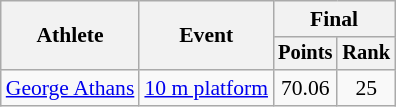<table class="wikitable" style="font-size:90%;">
<tr>
<th rowspan=2>Athlete</th>
<th rowspan=2>Event</th>
<th colspan=2>Final</th>
</tr>
<tr style="font-size:95%">
<th>Points</th>
<th>Rank</th>
</tr>
<tr align=center>
<td align=left><a href='#'>George Athans</a></td>
<td align=left><a href='#'>10 m platform</a></td>
<td>70.06</td>
<td>25</td>
</tr>
</table>
